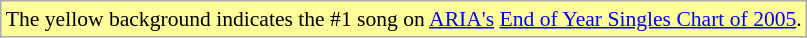<table class="wikitable" style="font-size:90%;">
<tr>
<td style="background-color:#FFFF99">The yellow background indicates the #1 song on <a href='#'>ARIA's</a> <a href='#'>End of Year Singles Chart of 2005</a>.</td>
</tr>
</table>
